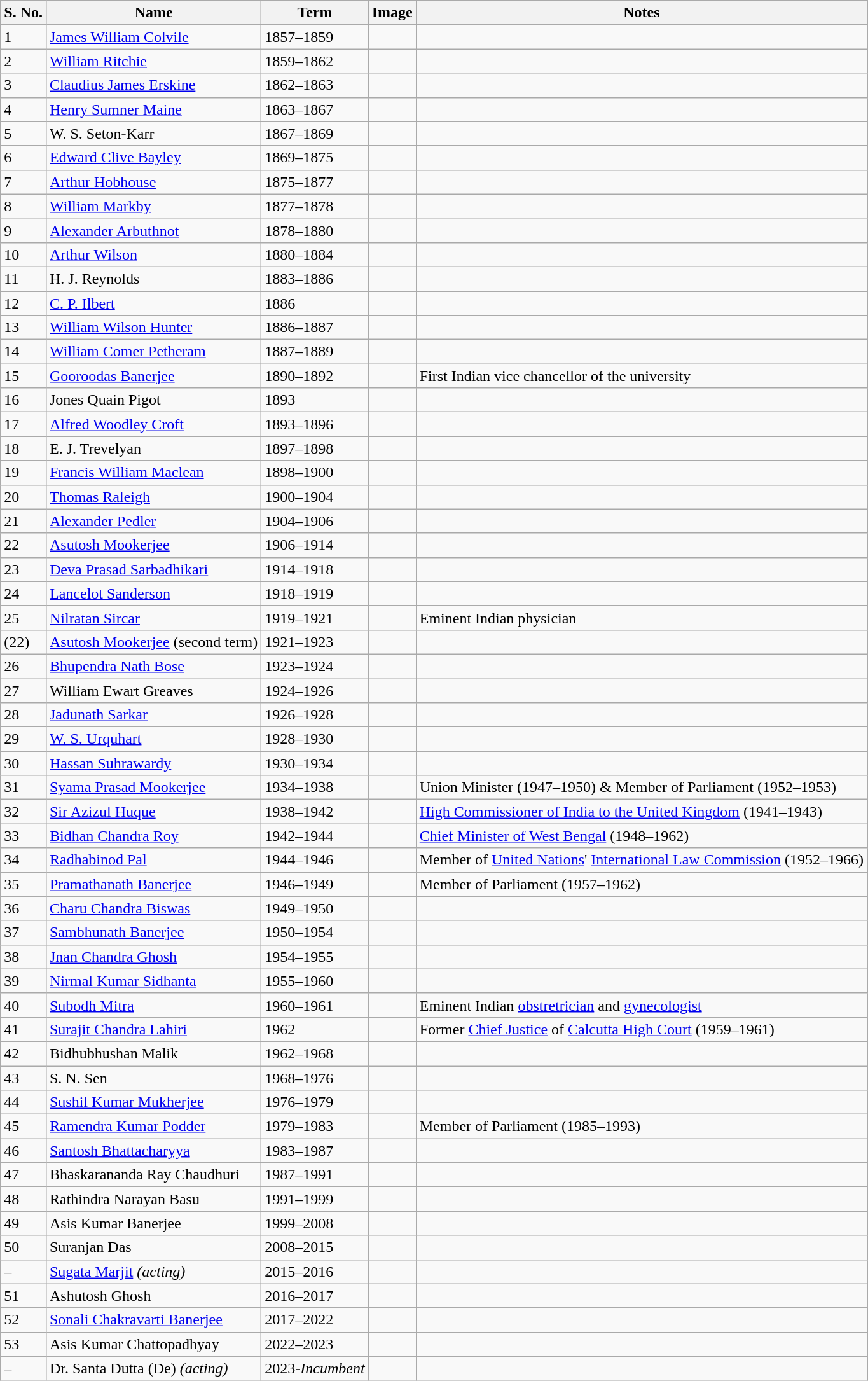<table class="wikitable">
<tr>
<th>S. No.</th>
<th>Name</th>
<th>Term</th>
<th>Image</th>
<th>Notes</th>
</tr>
<tr>
<td>1</td>
<td><a href='#'>James William Colvile</a></td>
<td>1857–1859</td>
<td></td>
<td></td>
</tr>
<tr>
<td>2</td>
<td><a href='#'>William Ritchie</a></td>
<td>1859–1862</td>
<td></td>
<td></td>
</tr>
<tr>
<td>3</td>
<td><a href='#'>Claudius James Erskine</a></td>
<td>1862–1863</td>
<td></td>
<td></td>
</tr>
<tr>
<td>4</td>
<td><a href='#'>Henry Sumner Maine</a></td>
<td>1863–1867</td>
<td></td>
<td></td>
</tr>
<tr>
<td>5</td>
<td>W. S. Seton-Karr</td>
<td>1867–1869</td>
<td></td>
<td></td>
</tr>
<tr>
<td>6</td>
<td><a href='#'>Edward Clive Bayley</a></td>
<td>1869–1875</td>
<td></td>
<td></td>
</tr>
<tr>
<td>7</td>
<td><a href='#'>Arthur Hobhouse</a></td>
<td>1875–1877</td>
<td></td>
<td></td>
</tr>
<tr>
<td>8</td>
<td><a href='#'>William Markby</a></td>
<td>1877–1878</td>
<td></td>
<td></td>
</tr>
<tr>
<td>9</td>
<td><a href='#'>Alexander Arbuthnot</a></td>
<td>1878–1880</td>
<td></td>
<td></td>
</tr>
<tr>
<td>10</td>
<td><a href='#'>Arthur Wilson</a></td>
<td>1880–1884</td>
<td></td>
<td></td>
</tr>
<tr>
<td>11</td>
<td>H. J. Reynolds</td>
<td>1883–1886</td>
<td></td>
<td></td>
</tr>
<tr>
<td>12</td>
<td><a href='#'>C. P. Ilbert</a></td>
<td>1886</td>
<td></td>
<td></td>
</tr>
<tr>
<td>13</td>
<td><a href='#'>William Wilson Hunter</a></td>
<td>1886–1887</td>
<td></td>
<td></td>
</tr>
<tr>
<td>14</td>
<td><a href='#'>William Comer Petheram</a></td>
<td>1887–1889</td>
<td></td>
<td></td>
</tr>
<tr>
<td>15</td>
<td><a href='#'>Gooroodas Banerjee</a></td>
<td>1890–1892</td>
<td></td>
<td>First Indian vice chancellor of the university</td>
</tr>
<tr>
<td>16</td>
<td>Jones Quain Pigot</td>
<td>1893</td>
<td></td>
<td></td>
</tr>
<tr>
<td>17</td>
<td><a href='#'>Alfred Woodley Croft</a></td>
<td>1893–1896</td>
<td></td>
<td></td>
</tr>
<tr>
<td>18</td>
<td>E. J. Trevelyan</td>
<td>1897–1898</td>
<td></td>
<td></td>
</tr>
<tr>
<td>19</td>
<td><a href='#'>Francis William Maclean</a></td>
<td>1898–1900</td>
<td></td>
<td></td>
</tr>
<tr>
<td>20</td>
<td><a href='#'>Thomas Raleigh</a></td>
<td>1900–1904</td>
<td></td>
<td></td>
</tr>
<tr>
<td>21</td>
<td><a href='#'>Alexander Pedler</a></td>
<td>1904–1906</td>
<td></td>
<td></td>
</tr>
<tr>
<td>22</td>
<td><a href='#'>Asutosh Mookerjee</a></td>
<td>1906–1914</td>
<td></td>
<td></td>
</tr>
<tr>
<td>23</td>
<td><a href='#'>Deva Prasad Sarbadhikari</a></td>
<td>1914–1918</td>
<td></td>
<td></td>
</tr>
<tr>
<td>24</td>
<td><a href='#'>Lancelot Sanderson</a></td>
<td>1918–1919</td>
<td></td>
<td></td>
</tr>
<tr>
<td>25</td>
<td><a href='#'>Nilratan Sircar</a></td>
<td>1919–1921</td>
<td></td>
<td>Eminent Indian physician</td>
</tr>
<tr>
<td>(22)</td>
<td><a href='#'>Asutosh Mookerjee</a> (second term)</td>
<td>1921–1923</td>
<td></td>
<td></td>
</tr>
<tr>
<td>26</td>
<td><a href='#'>Bhupendra Nath Bose</a></td>
<td>1923–1924</td>
<td></td>
<td></td>
</tr>
<tr>
<td>27</td>
<td>William Ewart Greaves</td>
<td>1924–1926</td>
<td></td>
<td></td>
</tr>
<tr>
<td>28</td>
<td><a href='#'>Jadunath Sarkar</a></td>
<td>1926–1928</td>
<td></td>
<td></td>
</tr>
<tr>
<td>29</td>
<td><a href='#'>W. S. Urquhart</a></td>
<td>1928–1930</td>
<td></td>
<td></td>
</tr>
<tr>
<td>30</td>
<td><a href='#'>Hassan Suhrawardy</a></td>
<td>1930–1934</td>
<td></td>
<td></td>
</tr>
<tr>
<td>31</td>
<td><a href='#'>Syama Prasad Mookerjee</a></td>
<td>1934–1938</td>
<td></td>
<td>Union Minister (1947–1950) & Member of Parliament (1952–1953)</td>
</tr>
<tr>
<td>32</td>
<td><a href='#'>Sir Azizul Huque</a></td>
<td>1938–1942</td>
<td></td>
<td><a href='#'>High Commissioner of India to the United Kingdom</a> (1941–1943)</td>
</tr>
<tr>
<td>33</td>
<td><a href='#'>Bidhan Chandra Roy</a></td>
<td>1942–1944</td>
<td></td>
<td><a href='#'>Chief Minister of West Bengal</a> (1948–1962)</td>
</tr>
<tr>
<td>34</td>
<td><a href='#'>Radhabinod Pal</a></td>
<td>1944–1946</td>
<td></td>
<td>Member of <a href='#'>United Nations</a>' <a href='#'>International Law Commission</a> (1952–1966)</td>
</tr>
<tr>
<td>35</td>
<td><a href='#'>Pramathanath Banerjee</a></td>
<td>1946–1949</td>
<td></td>
<td>Member of Parliament (1957–1962)</td>
</tr>
<tr>
<td>36</td>
<td><a href='#'>Charu Chandra Biswas</a></td>
<td>1949–1950</td>
<td></td>
<td></td>
</tr>
<tr>
<td>37</td>
<td><a href='#'>Sambhunath Banerjee</a></td>
<td>1950–1954</td>
<td></td>
<td></td>
</tr>
<tr>
<td>38</td>
<td><a href='#'>Jnan Chandra Ghosh</a></td>
<td>1954–1955</td>
<td></td>
<td></td>
</tr>
<tr>
<td>39</td>
<td><a href='#'>Nirmal Kumar Sidhanta</a></td>
<td>1955–1960</td>
<td></td>
<td></td>
</tr>
<tr>
<td>40</td>
<td><a href='#'>Subodh Mitra</a></td>
<td>1960–1961</td>
<td></td>
<td>Eminent Indian <a href='#'>obstretrician</a> and <a href='#'>gynecologist</a></td>
</tr>
<tr>
<td>41</td>
<td><a href='#'>Surajit Chandra Lahiri</a></td>
<td>1962</td>
<td></td>
<td>Former <a href='#'>Chief Justice</a> of <a href='#'>Calcutta High Court</a> (1959–1961)</td>
</tr>
<tr>
<td>42</td>
<td>Bidhubhushan Malik</td>
<td>1962–1968</td>
<td></td>
<td></td>
</tr>
<tr>
<td>43</td>
<td>S. N. Sen</td>
<td>1968–1976</td>
<td></td>
<td></td>
</tr>
<tr>
<td>44</td>
<td><a href='#'>Sushil Kumar Mukherjee</a></td>
<td>1976–1979</td>
<td></td>
<td></td>
</tr>
<tr>
<td>45</td>
<td><a href='#'>Ramendra Kumar Podder</a></td>
<td>1979–1983</td>
<td></td>
<td>Member of Parliament (1985–1993)</td>
</tr>
<tr>
<td>46</td>
<td><a href='#'>Santosh Bhattacharyya</a></td>
<td>1983–1987</td>
<td></td>
<td></td>
</tr>
<tr>
<td>47</td>
<td>Bhaskarananda Ray Chaudhuri</td>
<td>1987–1991</td>
<td></td>
<td></td>
</tr>
<tr>
<td>48</td>
<td>Rathindra Narayan Basu</td>
<td>1991–1999</td>
<td></td>
<td></td>
</tr>
<tr>
<td>49</td>
<td>Asis Kumar Banerjee</td>
<td>1999–2008</td>
<td></td>
<td></td>
</tr>
<tr>
<td>50</td>
<td>Suranjan Das</td>
<td>2008–2015</td>
<td></td>
<td></td>
</tr>
<tr>
<td>–</td>
<td><a href='#'>Sugata Marjit</a> <em>(acting)</em></td>
<td>2015–2016</td>
<td></td>
<td></td>
</tr>
<tr>
<td>51</td>
<td>Ashutosh Ghosh</td>
<td>2016–2017</td>
<td></td>
<td></td>
</tr>
<tr>
<td>52</td>
<td><a href='#'>Sonali Chakravarti Banerjee</a></td>
<td>2017–2022</td>
<td></td>
<td></td>
</tr>
<tr>
<td>53</td>
<td>Asis Kumar Chattopadhyay</td>
<td>2022–2023</td>
<td></td>
<td></td>
</tr>
<tr>
<td>–</td>
<td>Dr. Santa Dutta (De) <em>(acting)</em></td>
<td>2023-<em>Incumbent</em></td>
<td></td>
<td></td>
</tr>
</table>
